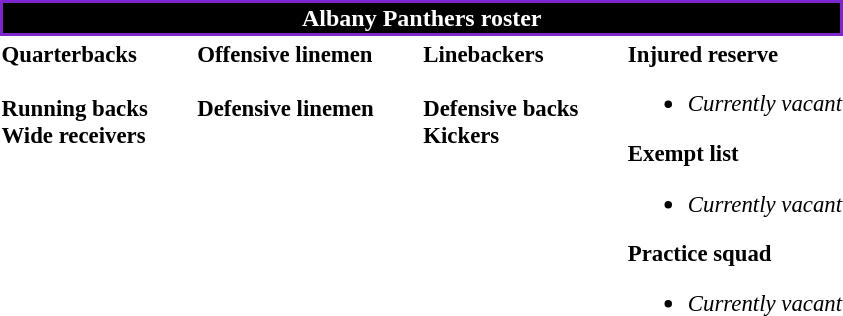<table class="toccolours" style="text-align: left;">
<tr>
<th colspan="7" style="text-align:center; background-color:black; color:white; border:2px solid #7D26CD;">Albany Panthers roster</th>
</tr>
<tr>
<td style="font-size: 95%;vertical-align:top;"><strong>Quarterbacks</strong><br>
<br><strong>Running backs</strong>



<br><strong>Wide receivers</strong>







</td>
<td style="width: 25px;"></td>
<td style="font-size: 95%;vertical-align:top;"><strong>Offensive linemen</strong><br>



<br><strong>Defensive linemen</strong>




</td>
<td style="width: 25px;"></td>
<td style="font-size: 95%;vertical-align:top;"><strong>Linebackers</strong><br>
<br><strong>Defensive backs</strong>





<br><strong>Kickers</strong>

</td>
<td style="width: 25px;"></td>
<td style="font-size: 95%;vertical-align:top;"><strong>Injured reserve</strong><br><ul><li><em>Currently vacant</em></li></ul><strong>Exempt list</strong><ul><li><em>Currently vacant</em></li></ul><strong>Practice squad</strong><ul><li><em>Currently vacant</em></li></ul></td>
</tr>
<tr>
</tr>
</table>
